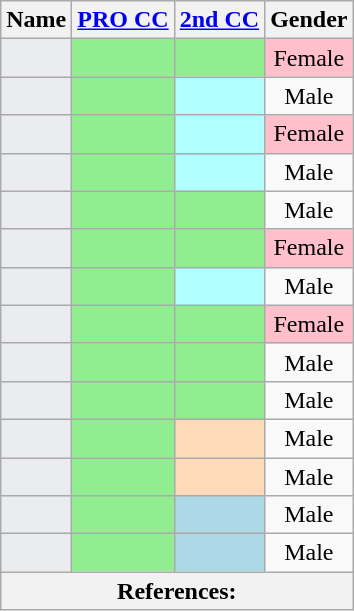<table class="wikitable sortable" style=text-align:center>
<tr>
<th>Name</th>
<th unsortable><a href='#'>PRO CC</a></th>
<th unsortable><a href='#'>2nd CC</a></th>
<th>Gender</th>
</tr>
<tr>
<td bgcolor = #EAECF0></td>
<td bgcolor = LightGreen></td>
<td bgcolor = LightGreen></td>
<td bgcolor = Pink>Female</td>
</tr>
<tr>
<td bgcolor = #EAECF0></td>
<td bgcolor = LightGreen></td>
<td bgcolor = #B2FFFF></td>
<td>Male</td>
</tr>
<tr>
<td bgcolor = #EAECF0></td>
<td bgcolor = LightGreen></td>
<td bgcolor = #B2FFFF></td>
<td bgcolor = Pink>Female</td>
</tr>
<tr>
<td bgcolor = #EAECF0></td>
<td bgcolor = LightGreen></td>
<td bgcolor = #B2FFFF></td>
<td>Male</td>
</tr>
<tr>
<td bgcolor = #EAECF0></td>
<td bgcolor = LightGreen></td>
<td bgcolor = LightGreen></td>
<td>Male</td>
</tr>
<tr>
<td bgcolor = #EAECF0></td>
<td bgcolor = LightGreen></td>
<td bgcolor = LightGreen></td>
<td bgcolor = Pink>Female</td>
</tr>
<tr>
<td bgcolor = #EAECF0></td>
<td bgcolor = LightGreen></td>
<td bgcolor = #B2FFFF></td>
<td>Male</td>
</tr>
<tr>
<td bgcolor = #EAECF0></td>
<td bgcolor = LightGreen></td>
<td bgcolor = LightGreen></td>
<td bgcolor = Pink>Female</td>
</tr>
<tr>
<td bgcolor = #EAECF0></td>
<td bgcolor = LightGreen></td>
<td bgcolor = LightGreen></td>
<td>Male</td>
</tr>
<tr>
<td bgcolor = #EAECF0></td>
<td bgcolor = LightGreen></td>
<td bgcolor = LightGreen></td>
<td>Male</td>
</tr>
<tr>
<td bgcolor = #EAECF0></td>
<td bgcolor = LightGreen></td>
<td bgcolor = PeachPuff></td>
<td>Male</td>
</tr>
<tr>
<td bgcolor = #EAECF0></td>
<td bgcolor = LightGreen></td>
<td bgcolor = PeachPuff></td>
<td>Male</td>
</tr>
<tr>
<td bgcolor = #EAECF0></td>
<td bgcolor = LightGreen></td>
<td bgcolor = LightBlue></td>
<td>Male</td>
</tr>
<tr>
<td bgcolor = #EAECF0></td>
<td bgcolor = LightGreen></td>
<td bgcolor = LightBlue></td>
<td>Male</td>
</tr>
<tr class=sortbottom>
<th colspan = "23" align = left><strong>References:</strong><br></th>
</tr>
</table>
